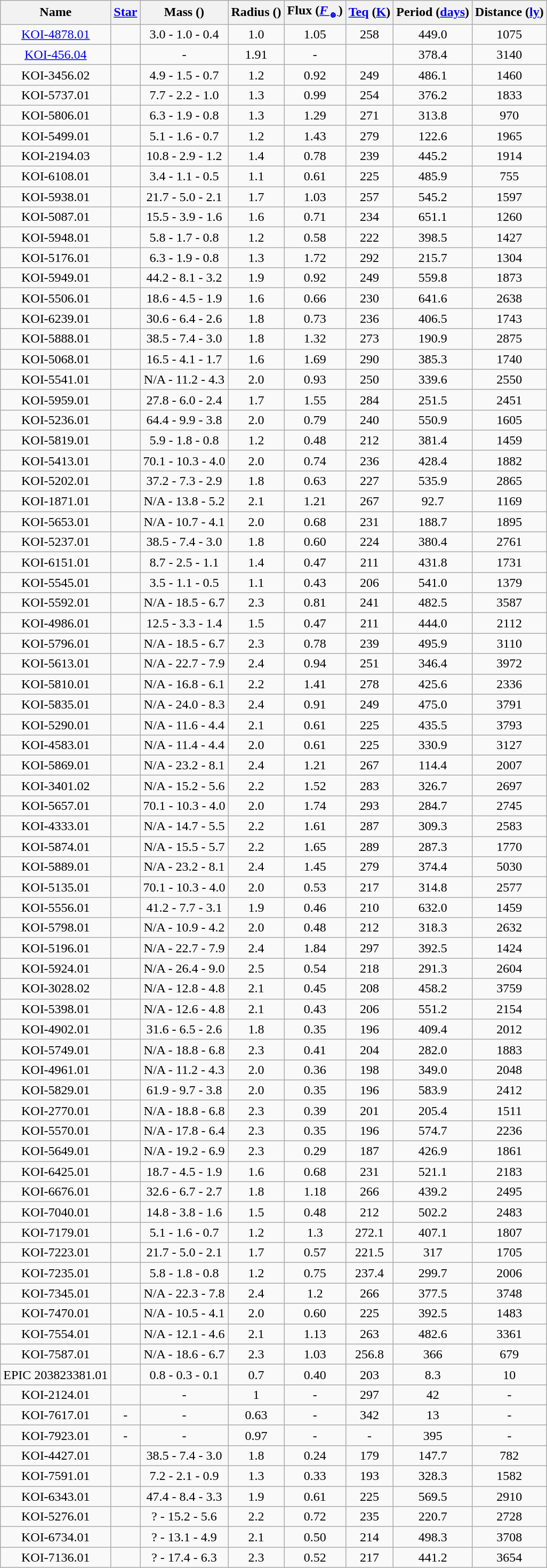<table class="wikitable sortable" style="text-align:center;">
<tr>
<th>Name</th>
<th><a href='#'>Star</a></th>
<th>Mass ()</th>
<th>Radius ()</th>
<th>Flux (<a href='#'><em>F</em><sub>🜨</sub></a>)</th>
<th><a href='#'>Teq</a> (<a href='#'>K</a>)</th>
<th>Period (<a href='#'>days</a>)</th>
<th>Distance (<a href='#'>ly</a>)</th>
</tr>
<tr>
<td><a href='#'>KOI-4878.01</a></td>
<td></td>
<td>3.0 - 1.0 - 0.4</td>
<td>1.0</td>
<td>1.05</td>
<td>258</td>
<td>449.0</td>
<td>1075</td>
</tr>
<tr>
<td><a href='#'>KOI-456.04</a></td>
<td></td>
<td>-</td>
<td>1.91</td>
<td>-</td>
<td></td>
<td>378.4</td>
<td>3140</td>
</tr>
<tr>
<td>KOI-3456.02</td>
<td></td>
<td>4.9 - 1.5 - 0.7</td>
<td>1.2</td>
<td>0.92</td>
<td>249</td>
<td>486.1</td>
<td>1460</td>
</tr>
<tr>
<td>KOI-5737.01</td>
<td></td>
<td>7.7 - 2.2 - 1.0</td>
<td>1.3</td>
<td>0.99</td>
<td>254</td>
<td>376.2</td>
<td>1833</td>
</tr>
<tr>
<td>KOI-5806.01</td>
<td></td>
<td>6.3 - 1.9 - 0.8</td>
<td>1.3</td>
<td>1.29</td>
<td>271</td>
<td>313.8</td>
<td>970</td>
</tr>
<tr>
<td>KOI-5499.01</td>
<td></td>
<td>5.1 - 1.6 - 0.7</td>
<td>1.2</td>
<td>1.43</td>
<td>279</td>
<td>122.6</td>
<td>1965</td>
</tr>
<tr>
<td>KOI-2194.03</td>
<td></td>
<td>10.8 - 2.9 - 1.2</td>
<td>1.4</td>
<td>0.78</td>
<td>239</td>
<td>445.2</td>
<td>1914</td>
</tr>
<tr>
<td>KOI-6108.01</td>
<td></td>
<td>3.4 - 1.1 - 0.5</td>
<td>1.1</td>
<td>0.61</td>
<td>225</td>
<td>485.9</td>
<td>755</td>
</tr>
<tr>
<td>KOI-5938.01</td>
<td></td>
<td>21.7 - 5.0 - 2.1</td>
<td>1.7</td>
<td>1.03</td>
<td>257</td>
<td>545.2</td>
<td>1597</td>
</tr>
<tr>
<td>KOI-5087.01</td>
<td></td>
<td>15.5 - 3.9 - 1.6</td>
<td>1.6</td>
<td>0.71</td>
<td>234</td>
<td>651.1</td>
<td>1260</td>
</tr>
<tr>
<td>KOI-5948.01</td>
<td></td>
<td>5.8 - 1.7 - 0.8</td>
<td>1.2</td>
<td>0.58</td>
<td>222</td>
<td>398.5</td>
<td>1427</td>
</tr>
<tr>
<td>KOI-5176.01</td>
<td></td>
<td>6.3 - 1.9 - 0.8</td>
<td>1.3</td>
<td>1.72</td>
<td>292</td>
<td>215.7</td>
<td>1304</td>
</tr>
<tr>
<td>KOI-5949.01</td>
<td></td>
<td>44.2 - 8.1 - 3.2</td>
<td>1.9</td>
<td>0.92</td>
<td>249</td>
<td>559.8</td>
<td>1873</td>
</tr>
<tr>
<td>KOI-5506.01</td>
<td></td>
<td>18.6 - 4.5 - 1.9</td>
<td>1.6</td>
<td>0.66</td>
<td>230</td>
<td>641.6</td>
<td>2638</td>
</tr>
<tr>
<td>KOI-6239.01</td>
<td></td>
<td>30.6 - 6.4 - 2.6</td>
<td>1.8</td>
<td>0.73</td>
<td>236</td>
<td>406.5</td>
<td>1743</td>
</tr>
<tr>
<td>KOI-5888.01</td>
<td></td>
<td>38.5 - 7.4 - 3.0</td>
<td>1.8</td>
<td>1.32</td>
<td>273</td>
<td>190.9</td>
<td>2875</td>
</tr>
<tr>
<td>KOI-5068.01</td>
<td></td>
<td>16.5 - 4.1 - 1.7</td>
<td>1.6</td>
<td>1.69</td>
<td>290</td>
<td>385.3</td>
<td>1740</td>
</tr>
<tr>
<td>KOI-5541.01</td>
<td></td>
<td>N/A - 11.2 - 4.3</td>
<td>2.0</td>
<td>0.93</td>
<td>250</td>
<td>339.6</td>
<td>2550</td>
</tr>
<tr>
<td>KOI-5959.01</td>
<td></td>
<td>27.8 - 6.0 - 2.4</td>
<td>1.7</td>
<td>1.55</td>
<td>284</td>
<td>251.5</td>
<td>2451</td>
</tr>
<tr>
<td>KOI-5236.01</td>
<td></td>
<td>64.4 - 9.9 - 3.8</td>
<td>2.0</td>
<td>0.79</td>
<td>240</td>
<td>550.9</td>
<td>1605</td>
</tr>
<tr>
<td>KOI-5819.01</td>
<td></td>
<td>5.9 - 1.8 - 0.8</td>
<td>1.2</td>
<td>0.48</td>
<td>212</td>
<td>381.4</td>
<td>1459</td>
</tr>
<tr>
<td>KOI-5413.01</td>
<td></td>
<td>70.1 - 10.3 - 4.0</td>
<td>2.0</td>
<td>0.74</td>
<td>236</td>
<td>428.4</td>
<td>1882</td>
</tr>
<tr>
<td>KOI-5202.01</td>
<td></td>
<td>37.2 - 7.3 - 2.9</td>
<td>1.8</td>
<td>0.63</td>
<td>227</td>
<td>535.9</td>
<td>2865</td>
</tr>
<tr>
<td>KOI-1871.01</td>
<td></td>
<td>N/A - 13.8 - 5.2</td>
<td>2.1</td>
<td>1.21</td>
<td>267</td>
<td>92.7</td>
<td>1169</td>
</tr>
<tr>
<td>KOI-5653.01</td>
<td></td>
<td>N/A - 10.7 - 4.1</td>
<td>2.0</td>
<td>0.68</td>
<td>231</td>
<td>188.7</td>
<td>1895</td>
</tr>
<tr>
<td>KOI-5237.01</td>
<td></td>
<td>38.5 - 7.4 - 3.0</td>
<td>1.8</td>
<td>0.60</td>
<td>224</td>
<td>380.4</td>
<td>2761</td>
</tr>
<tr>
<td>KOI-6151.01</td>
<td></td>
<td>8.7 - 2.5 - 1.1</td>
<td>1.4</td>
<td>0.47</td>
<td>211</td>
<td>431.8</td>
<td>1731</td>
</tr>
<tr>
<td>KOI-5545.01</td>
<td></td>
<td>3.5 - 1.1 - 0.5</td>
<td>1.1</td>
<td>0.43</td>
<td>206</td>
<td>541.0</td>
<td>1379</td>
</tr>
<tr>
<td>KOI-5592.01</td>
<td></td>
<td>N/A - 18.5 - 6.7</td>
<td>2.3</td>
<td>0.81</td>
<td>241</td>
<td>482.5</td>
<td>3587</td>
</tr>
<tr>
<td>KOI-4986.01</td>
<td></td>
<td>12.5 - 3.3 - 1.4</td>
<td>1.5</td>
<td>0.47</td>
<td>211</td>
<td>444.0</td>
<td>2112</td>
</tr>
<tr>
<td>KOI-5796.01</td>
<td></td>
<td>N/A - 18.5 - 6.7</td>
<td>2.3</td>
<td>0.78</td>
<td>239</td>
<td>495.9</td>
<td>3110</td>
</tr>
<tr>
<td>KOI-5613.01</td>
<td></td>
<td>N/A - 22.7 - 7.9</td>
<td>2.4</td>
<td>0.94</td>
<td>251</td>
<td>346.4</td>
<td>3972</td>
</tr>
<tr>
<td>KOI-5810.01</td>
<td></td>
<td>N/A - 16.8 - 6.1</td>
<td>2.2</td>
<td>1.41</td>
<td>278</td>
<td>425.6</td>
<td>2336</td>
</tr>
<tr>
<td>KOI-5835.01</td>
<td></td>
<td>N/A - 24.0 - 8.3</td>
<td>2.4</td>
<td>0.91</td>
<td>249</td>
<td>475.0</td>
<td>3791</td>
</tr>
<tr>
<td>KOI-5290.01</td>
<td></td>
<td>N/A - 11.6 - 4.4</td>
<td>2.1</td>
<td>0.61</td>
<td>225</td>
<td>435.5</td>
<td>3793</td>
</tr>
<tr>
<td>KOI-4583.01</td>
<td></td>
<td>N/A - 11.4 - 4.4</td>
<td>2.0</td>
<td>0.61</td>
<td>225</td>
<td>330.9</td>
<td>3127</td>
</tr>
<tr>
<td>KOI-5869.01</td>
<td></td>
<td>N/A - 23.2 - 8.1</td>
<td>2.4</td>
<td>1.21</td>
<td>267</td>
<td>114.4</td>
<td>2007</td>
</tr>
<tr>
<td>KOI-3401.02</td>
<td></td>
<td>N/A - 15.2 - 5.6</td>
<td>2.2</td>
<td>1.52</td>
<td>283</td>
<td>326.7</td>
<td>2697</td>
</tr>
<tr>
<td>KOI-5657.01</td>
<td></td>
<td>70.1 - 10.3 - 4.0</td>
<td>2.0</td>
<td>1.74</td>
<td>293</td>
<td>284.7</td>
<td>2745</td>
</tr>
<tr>
<td>KOI-4333.01</td>
<td></td>
<td>N/A - 14.7 - 5.5</td>
<td>2.2</td>
<td>1.61</td>
<td>287</td>
<td>309.3</td>
<td>2583</td>
</tr>
<tr>
<td>KOI-5874.01</td>
<td></td>
<td>N/A - 15.5 - 5.7</td>
<td>2.2</td>
<td>1.65</td>
<td>289</td>
<td>287.3</td>
<td>1770</td>
</tr>
<tr>
<td>KOI-5889.01</td>
<td></td>
<td>N/A - 23.2 - 8.1</td>
<td>2.4</td>
<td>1.45</td>
<td>279</td>
<td>374.4</td>
<td>5030</td>
</tr>
<tr>
<td>KOI-5135.01</td>
<td></td>
<td>70.1 - 10.3 - 4.0</td>
<td>2.0</td>
<td>0.53</td>
<td>217</td>
<td>314.8</td>
<td>2577</td>
</tr>
<tr>
<td>KOI-5556.01</td>
<td></td>
<td>41.2 - 7.7 - 3.1</td>
<td>1.9</td>
<td>0.46</td>
<td>210</td>
<td>632.0</td>
<td>1459</td>
</tr>
<tr>
<td>KOI-5798.01</td>
<td></td>
<td>N/A - 10.9 - 4.2</td>
<td>2.0</td>
<td>0.48</td>
<td>212</td>
<td>318.3</td>
<td>2632</td>
</tr>
<tr>
<td>KOI-5196.01</td>
<td></td>
<td>N/A - 22.7 - 7.9</td>
<td>2.4</td>
<td>1.84</td>
<td>297</td>
<td>392.5</td>
<td>1424</td>
</tr>
<tr>
<td>KOI-5924.01</td>
<td></td>
<td>N/A - 26.4 - 9.0</td>
<td>2.5</td>
<td>0.54</td>
<td>218</td>
<td>291.3</td>
<td>2604</td>
</tr>
<tr>
<td>KOI-3028.02</td>
<td></td>
<td>N/A - 12.8 - 4.8</td>
<td>2.1</td>
<td>0.45</td>
<td>208</td>
<td>458.2</td>
<td>3759</td>
</tr>
<tr>
<td>KOI-5398.01</td>
<td></td>
<td>N/A - 12.6 - 4.8</td>
<td>2.1</td>
<td>0.43</td>
<td>206</td>
<td>551.2</td>
<td>2154</td>
</tr>
<tr>
<td>KOI-4902.01</td>
<td></td>
<td>31.6 - 6.5 - 2.6</td>
<td>1.8</td>
<td>0.35</td>
<td>196</td>
<td>409.4</td>
<td>2012</td>
</tr>
<tr>
<td>KOI-5749.01</td>
<td></td>
<td>N/A - 18.8 - 6.8</td>
<td>2.3</td>
<td>0.41</td>
<td>204</td>
<td>282.0</td>
<td>1883</td>
</tr>
<tr>
<td>KOI-4961.01</td>
<td></td>
<td>N/A - 11.2 - 4.3</td>
<td>2.0</td>
<td>0.36</td>
<td>198</td>
<td>349.0</td>
<td>2048</td>
</tr>
<tr>
<td>KOI-5829.01</td>
<td></td>
<td>61.9 - 9.7 - 3.8</td>
<td>2.0</td>
<td>0.35</td>
<td>196</td>
<td>583.9</td>
<td>2412</td>
</tr>
<tr>
<td>KOI-2770.01</td>
<td></td>
<td>N/A - 18.8 - 6.8</td>
<td>2.3</td>
<td>0.39</td>
<td>201</td>
<td>205.4</td>
<td>1511</td>
</tr>
<tr>
<td>KOI-5570.01</td>
<td></td>
<td>N/A - 17.8 - 6.4</td>
<td>2.3</td>
<td>0.35</td>
<td>196</td>
<td>574.7</td>
<td>2236</td>
</tr>
<tr>
<td>KOI-5649.01</td>
<td></td>
<td>N/A - 19.2 - 6.9</td>
<td>2.3</td>
<td>0.29</td>
<td>187</td>
<td>426.9</td>
<td>1861</td>
</tr>
<tr>
<td>KOI-6425.01</td>
<td></td>
<td>18.7 - 4.5 - 1.9</td>
<td>1.6</td>
<td>0.68</td>
<td>231</td>
<td>521.1</td>
<td>2183</td>
</tr>
<tr>
<td>KOI-6676.01</td>
<td></td>
<td>32.6 - 6.7 - 2.7</td>
<td>1.8</td>
<td>1.18</td>
<td>266</td>
<td>439.2</td>
<td>2495</td>
</tr>
<tr>
<td>KOI-7040.01</td>
<td></td>
<td>14.8 - 3.8 - 1.6</td>
<td>1.5</td>
<td>0.48</td>
<td>212</td>
<td>502.2</td>
<td>2483</td>
</tr>
<tr>
<td>KOI-7179.01</td>
<td></td>
<td>5.1 - 1.6 - 0.7</td>
<td>1.2</td>
<td>1.3</td>
<td>272.1</td>
<td>407.1</td>
<td>1807</td>
</tr>
<tr>
<td>KOI-7223.01</td>
<td></td>
<td>21.7 - 5.0 - 2.1</td>
<td>1.7</td>
<td>0.57</td>
<td>221.5</td>
<td>317</td>
<td>1705</td>
</tr>
<tr>
<td>KOI-7235.01</td>
<td></td>
<td>5.8 - 1.8 - 0.8</td>
<td>1.2</td>
<td>0.75</td>
<td>237.4</td>
<td>299.7</td>
<td>2006</td>
</tr>
<tr>
<td>KOI-7345.01</td>
<td></td>
<td>N/A - 22.3 - 7.8</td>
<td>2.4</td>
<td>1.2</td>
<td>266</td>
<td>377.5</td>
<td>3748</td>
</tr>
<tr>
<td>KOI-7470.01</td>
<td></td>
<td>N/A - 10.5 - 4.1</td>
<td>2.0</td>
<td>0.60</td>
<td>225</td>
<td>392.5</td>
<td>1483</td>
</tr>
<tr>
<td>KOI-7554.01</td>
<td></td>
<td>N/A - 12.1 - 4.6</td>
<td>2.1</td>
<td>1.13</td>
<td>263</td>
<td>482.6</td>
<td>3361</td>
</tr>
<tr>
<td>KOI-7587.01</td>
<td></td>
<td>N/A - 18.6 - 6.7</td>
<td>2.3</td>
<td>1.03</td>
<td>256.8</td>
<td>366</td>
<td>679</td>
</tr>
<tr>
<td>EPIC 203823381.01</td>
<td></td>
<td>0.8 - 0.3 - 0.1</td>
<td>0.7</td>
<td>0.40</td>
<td>203</td>
<td>8.3</td>
<td>10</td>
</tr>
<tr>
<td>KOI-2124.01</td>
<td></td>
<td>-</td>
<td>1</td>
<td>-</td>
<td>297</td>
<td>42</td>
<td>-</td>
</tr>
<tr>
<td>KOI-7617.01</td>
<td>-</td>
<td>-</td>
<td>0.63</td>
<td>-</td>
<td>342</td>
<td>13</td>
<td>-</td>
</tr>
<tr>
<td>KOI-7923.01</td>
<td>-</td>
<td>-</td>
<td>0.97</td>
<td>-</td>
<td>-</td>
<td>395</td>
<td>-</td>
</tr>
<tr>
<td>KOI-4427.01</td>
<td></td>
<td>38.5 - 7.4 - 3.0</td>
<td>1.8</td>
<td>0.24</td>
<td>179</td>
<td>147.7</td>
<td>782</td>
</tr>
<tr>
<td>KOI-7591.01</td>
<td></td>
<td>7.2 - 2.1 - 0.9</td>
<td>1.3</td>
<td>0.33</td>
<td>193</td>
<td>328.3</td>
<td>1582</td>
</tr>
<tr>
<td>KOI-6343.01</td>
<td></td>
<td>47.4 - 8.4 - 3.3</td>
<td>1.9</td>
<td>0.61</td>
<td>225</td>
<td>569.5</td>
<td>2910</td>
</tr>
<tr>
<td>KOI-5276.01</td>
<td></td>
<td>? - 15.2 - 5.6</td>
<td>2.2</td>
<td>0.72</td>
<td>235</td>
<td>220.7</td>
<td>2728</td>
</tr>
<tr>
<td>KOI-6734.01</td>
<td></td>
<td>? - 13.1 - 4.9</td>
<td>2.1</td>
<td>0.50</td>
<td>214</td>
<td>498.3</td>
<td>3708</td>
</tr>
<tr>
<td>KOI-7136.01</td>
<td></td>
<td>? - 17.4 - 6.3</td>
<td>2.3</td>
<td>0.52</td>
<td>217</td>
<td>441.2</td>
<td>3654</td>
</tr>
</table>
